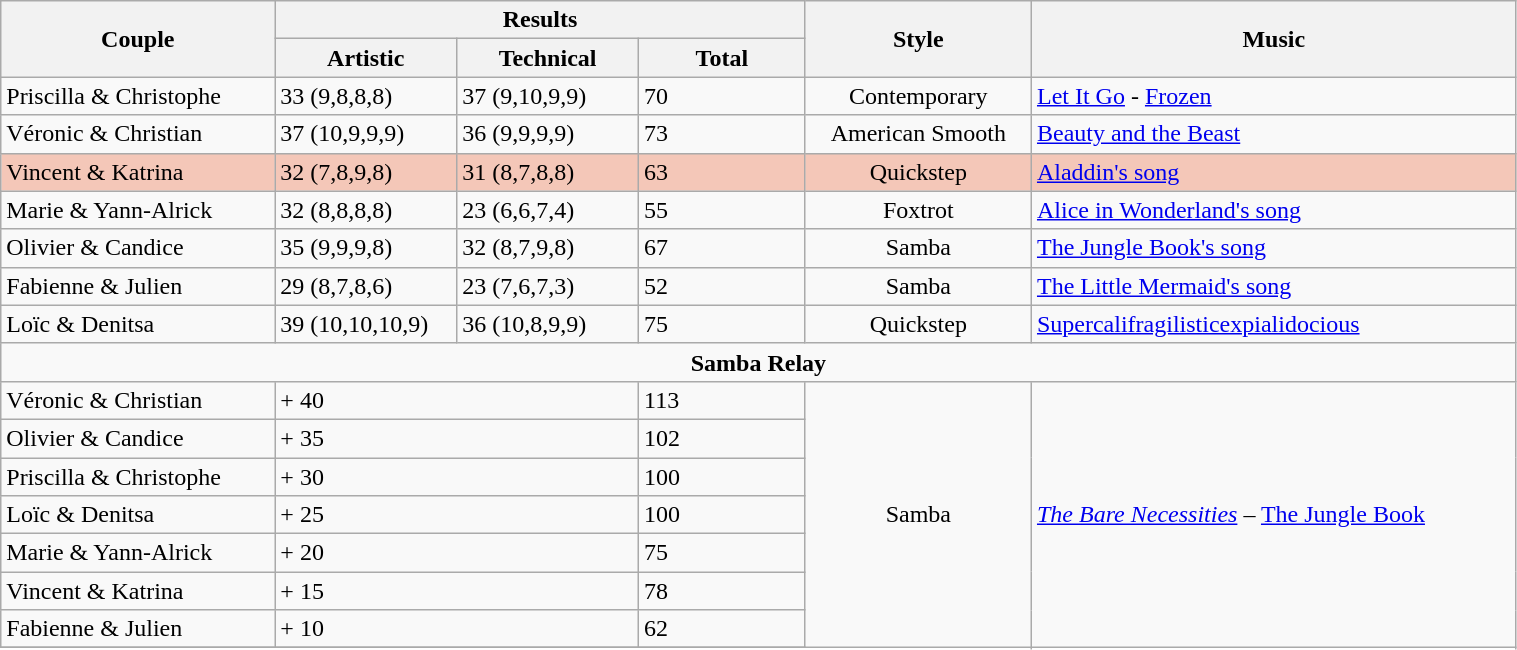<table class="wikitable" style="width:80%;">
<tr>
<th rowspan="2">Couple</th>
<th colspan=3>Results</th>
<th rowspan="2">Style</th>
<th rowspan="2">Music</th>
</tr>
<tr>
<th style="width:12%;">Artistic</th>
<th style="width:12%;">Technical</th>
<th style="width:11%;">Total</th>
</tr>
<tr>
<td>Priscilla & Christophe</td>
<td>33 (9,8,8,8)</td>
<td>37 (9,10,9,9)</td>
<td>70</td>
<td style="text-align:center;">Contemporary</td>
<td><a href='#'>Let It Go</a> - <a href='#'>Frozen</a></td>
</tr>
<tr>
<td>Véronic & Christian</td>
<td>37 (10,9,9,9)</td>
<td>36 (9,9,9,9)</td>
<td>73</td>
<td style="text-align:center;">American Smooth</td>
<td><a href='#'>Beauty and the Beast</a></td>
</tr>
<tr style="background-color:#F4C7B8;">
<td>Vincent & Katrina</td>
<td>32 (7,8,9,8)</td>
<td>31 (8,7,8,8)</td>
<td>63</td>
<td style="text-align:center;">Quickstep</td>
<td><a href='#'>Aladdin's song</a></td>
</tr>
<tr>
<td>Marie & Yann-Alrick</td>
<td>32 (8,8,8,8)</td>
<td>23 (6,6,7,4)</td>
<td>55</td>
<td style="text-align:center;">Foxtrot</td>
<td><a href='#'>Alice in Wonderland's song</a></td>
</tr>
<tr>
<td>Olivier & Candice</td>
<td>35 (9,9,9,8)</td>
<td>32 (8,7,9,8)</td>
<td>67</td>
<td style="text-align:center;">Samba</td>
<td><a href='#'>The Jungle Book's song</a></td>
</tr>
<tr>
<td>Fabienne & Julien</td>
<td>29 (8,7,8,6)</td>
<td>23 (7,6,7,3)</td>
<td>52</td>
<td style="text-align:center;">Samba</td>
<td><a href='#'>The Little Mermaid's song</a></td>
</tr>
<tr>
<td>Loïc & Denitsa</td>
<td>39 (10,10,10,9)</td>
<td>36 (10,8,9,9)</td>
<td>75</td>
<td style="text-align:center;">Quickstep</td>
<td><a href='#'>Supercalifragilisticexpialidocious</a></td>
</tr>
<tr>
<td colspan=6 style="text-align:center;"><strong>Samba Relay</strong></td>
</tr>
<tr>
<td>Véronic & Christian</td>
<td colspan=2>+ 40</td>
<td>113</td>
<td rowspan=8 style="text-align:center;">Samba</td>
<td rowspan=8><em><a href='#'>The Bare Necessities</a></em> – <a href='#'>The Jungle Book</a></td>
</tr>
<tr>
<td>Olivier & Candice</td>
<td colspan=2>+ 35</td>
<td>102</td>
</tr>
<tr>
<td>Priscilla & Christophe</td>
<td colspan=2>+ 30</td>
<td>100</td>
</tr>
<tr>
<td>Loïc & Denitsa</td>
<td colspan=2>+ 25</td>
<td>100</td>
</tr>
<tr>
<td>Marie & Yann-Alrick</td>
<td colspan=2>+ 20</td>
<td>75</td>
</tr>
<tr>
<td>Vincent & Katrina</td>
<td colspan=2>+ 15</td>
<td>78</td>
</tr>
<tr>
<td>Fabienne & Julien</td>
<td colspan=2>+ 10</td>
<td>62</td>
</tr>
<tr>
</tr>
</table>
